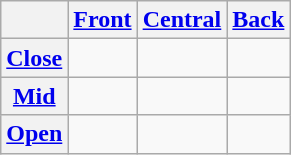<table class="wikitable" style="text-align:center">
<tr>
<th></th>
<th><a href='#'>Front</a></th>
<th><a href='#'>Central</a></th>
<th><a href='#'>Back</a></th>
</tr>
<tr align="center">
<th><a href='#'>Close</a></th>
<td> </td>
<td></td>
<td> </td>
</tr>
<tr>
<th><a href='#'>Mid</a></th>
<td> </td>
<td></td>
<td> </td>
</tr>
<tr align="center">
<th><a href='#'>Open</a></th>
<td></td>
<td> </td>
<td></td>
</tr>
</table>
